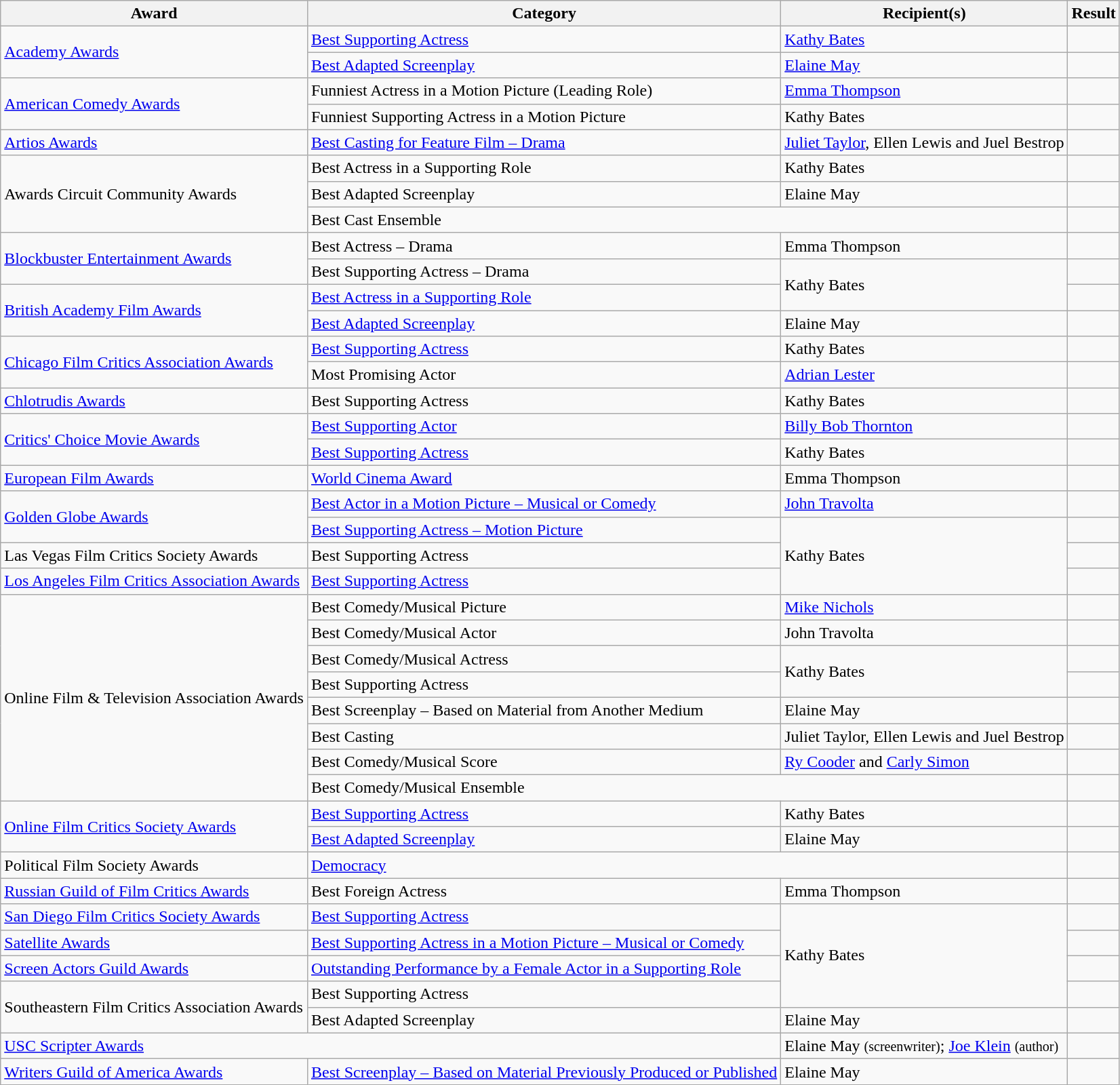<table class="wikitable plainrowheaders sortable">
<tr>
<th>Award</th>
<th>Category</th>
<th>Recipient(s)</th>
<th>Result</th>
</tr>
<tr>
<td rowspan="2"><a href='#'>Academy Awards</a></td>
<td><a href='#'>Best Supporting Actress</a></td>
<td><a href='#'>Kathy Bates</a></td>
<td></td>
</tr>
<tr>
<td><a href='#'>Best Adapted Screenplay</a></td>
<td><a href='#'>Elaine May</a></td>
<td></td>
</tr>
<tr>
<td rowspan="2"><a href='#'>American Comedy Awards</a></td>
<td>Funniest Actress in a Motion Picture (Leading Role)</td>
<td><a href='#'>Emma Thompson</a></td>
<td></td>
</tr>
<tr>
<td>Funniest Supporting Actress in a Motion Picture</td>
<td>Kathy Bates</td>
<td></td>
</tr>
<tr>
<td><a href='#'>Artios Awards</a></td>
<td><a href='#'>Best Casting for Feature Film – Drama</a></td>
<td><a href='#'>Juliet Taylor</a>, Ellen Lewis and Juel Bestrop</td>
<td></td>
</tr>
<tr>
<td rowspan="3">Awards Circuit Community Awards</td>
<td>Best Actress in a Supporting Role</td>
<td>Kathy Bates</td>
<td></td>
</tr>
<tr>
<td>Best Adapted Screenplay</td>
<td>Elaine May</td>
<td></td>
</tr>
<tr>
<td colspan="2">Best Cast Ensemble</td>
<td></td>
</tr>
<tr>
<td rowspan="2"><a href='#'>Blockbuster Entertainment Awards</a></td>
<td>Best Actress – Drama</td>
<td>Emma Thompson</td>
<td></td>
</tr>
<tr>
<td>Best Supporting Actress – Drama</td>
<td rowspan="2">Kathy Bates</td>
<td></td>
</tr>
<tr>
<td rowspan="2"><a href='#'>British Academy Film Awards</a></td>
<td><a href='#'>Best Actress in a Supporting Role</a></td>
<td></td>
</tr>
<tr>
<td><a href='#'>Best Adapted Screenplay</a></td>
<td>Elaine May</td>
<td></td>
</tr>
<tr>
<td rowspan="2"><a href='#'>Chicago Film Critics Association Awards</a></td>
<td><a href='#'>Best Supporting Actress</a></td>
<td>Kathy Bates</td>
<td></td>
</tr>
<tr>
<td>Most Promising Actor</td>
<td><a href='#'>Adrian Lester</a></td>
<td></td>
</tr>
<tr>
<td><a href='#'>Chlotrudis Awards</a></td>
<td>Best Supporting Actress</td>
<td>Kathy Bates</td>
<td></td>
</tr>
<tr>
<td rowspan="2"><a href='#'>Critics' Choice Movie Awards</a></td>
<td><a href='#'>Best Supporting Actor</a></td>
<td><a href='#'>Billy Bob Thornton</a> </td>
<td></td>
</tr>
<tr>
<td><a href='#'>Best Supporting Actress</a></td>
<td>Kathy Bates</td>
<td></td>
</tr>
<tr>
<td><a href='#'>European Film Awards</a></td>
<td><a href='#'>World Cinema Award</a></td>
<td>Emma Thompson</td>
<td></td>
</tr>
<tr>
<td rowspan="2"><a href='#'>Golden Globe Awards</a></td>
<td><a href='#'>Best Actor in a Motion Picture – Musical or Comedy</a></td>
<td><a href='#'>John Travolta</a></td>
<td></td>
</tr>
<tr>
<td><a href='#'>Best Supporting Actress – Motion Picture</a></td>
<td rowspan="3">Kathy Bates</td>
<td></td>
</tr>
<tr>
<td>Las Vegas Film Critics Society Awards</td>
<td>Best Supporting Actress</td>
<td></td>
</tr>
<tr>
<td><a href='#'>Los Angeles Film Critics Association Awards</a></td>
<td><a href='#'>Best Supporting Actress</a></td>
<td></td>
</tr>
<tr>
<td rowspan="8">Online Film & Television Association Awards</td>
<td>Best Comedy/Musical Picture</td>
<td><a href='#'>Mike Nichols</a></td>
<td></td>
</tr>
<tr>
<td>Best Comedy/Musical Actor</td>
<td>John Travolta</td>
<td></td>
</tr>
<tr>
<td>Best Comedy/Musical Actress</td>
<td rowspan="2">Kathy Bates</td>
<td></td>
</tr>
<tr>
<td>Best Supporting Actress</td>
<td></td>
</tr>
<tr>
<td>Best Screenplay – Based on Material from Another Medium</td>
<td>Elaine May</td>
<td></td>
</tr>
<tr>
<td>Best Casting</td>
<td>Juliet Taylor, Ellen Lewis and Juel Bestrop</td>
<td></td>
</tr>
<tr>
<td>Best Comedy/Musical Score</td>
<td><a href='#'>Ry Cooder</a> and <a href='#'>Carly Simon</a></td>
<td></td>
</tr>
<tr>
<td colspan="2">Best Comedy/Musical Ensemble</td>
<td></td>
</tr>
<tr>
<td rowspan="2"><a href='#'>Online Film Critics Society Awards</a></td>
<td><a href='#'>Best Supporting Actress</a></td>
<td>Kathy Bates</td>
<td></td>
</tr>
<tr>
<td><a href='#'>Best Adapted Screenplay</a></td>
<td>Elaine May</td>
<td></td>
</tr>
<tr>
<td>Political Film Society Awards</td>
<td colspan="2"><a href='#'>Democracy</a></td>
<td></td>
</tr>
<tr>
<td><a href='#'>Russian Guild of Film Critics Awards</a></td>
<td>Best Foreign Actress</td>
<td>Emma Thompson</td>
<td></td>
</tr>
<tr>
<td><a href='#'>San Diego Film Critics Society Awards</a></td>
<td><a href='#'>Best Supporting Actress</a></td>
<td rowspan="4">Kathy Bates</td>
<td></td>
</tr>
<tr>
<td><a href='#'>Satellite Awards</a></td>
<td><a href='#'>Best Supporting Actress in a Motion Picture – Musical or Comedy</a></td>
<td></td>
</tr>
<tr>
<td><a href='#'>Screen Actors Guild Awards</a></td>
<td><a href='#'>Outstanding Performance by a Female Actor in a Supporting Role</a></td>
<td></td>
</tr>
<tr>
<td rowspan="2">Southeastern Film Critics Association Awards</td>
<td>Best Supporting Actress</td>
<td></td>
</tr>
<tr>
<td>Best Adapted Screenplay</td>
<td>Elaine May</td>
<td></td>
</tr>
<tr>
<td colspan="2"><a href='#'>USC Scripter Awards</a></td>
<td>Elaine May <small>(screenwriter)</small>; <a href='#'>Joe Klein</a> <small>(author)</small></td>
<td></td>
</tr>
<tr>
<td><a href='#'>Writers Guild of America Awards</a></td>
<td><a href='#'>Best Screenplay – Based on Material Previously Produced or Published</a></td>
<td>Elaine May</td>
<td></td>
</tr>
</table>
